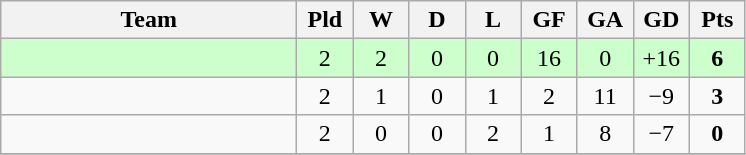<table class="wikitable" style="text-align: center;">
<tr>
<th width="190">Team</th>
<th width="30">Pld</th>
<th width="30">W</th>
<th width="30">D</th>
<th width="30">L</th>
<th width="30">GF</th>
<th width="30">GA</th>
<th width="30">GD</th>
<th width="30">Pts</th>
</tr>
<tr bgcolor=#ccffcc>
<td align=left></td>
<td>2</td>
<td>2</td>
<td>0</td>
<td>0</td>
<td>16</td>
<td>0</td>
<td>+16</td>
<td><strong>6</strong></td>
</tr>
<tr>
<td align=left></td>
<td>2</td>
<td>1</td>
<td>0</td>
<td>1</td>
<td>2</td>
<td>11</td>
<td>−9</td>
<td><strong>3</strong></td>
</tr>
<tr>
<td align=left></td>
<td>2</td>
<td>0</td>
<td>0</td>
<td>2</td>
<td>1</td>
<td>8</td>
<td>−7</td>
<td><strong>0</strong></td>
</tr>
<tr>
</tr>
</table>
